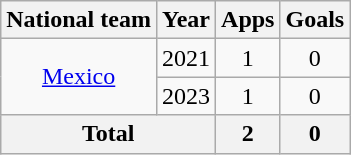<table class="wikitable" style="text-align: center;">
<tr>
<th>National team</th>
<th>Year</th>
<th>Apps</th>
<th>Goals</th>
</tr>
<tr>
<td rowspan="2" valign="center"><a href='#'>Mexico</a></td>
<td>2021</td>
<td>1</td>
<td>0</td>
</tr>
<tr>
<td>2023</td>
<td>1</td>
<td>0</td>
</tr>
<tr>
<th colspan="2">Total</th>
<th>2</th>
<th>0</th>
</tr>
</table>
